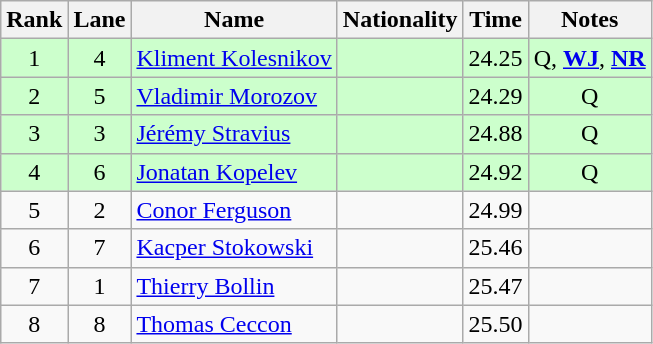<table class="wikitable sortable" style="text-align:center">
<tr>
<th>Rank</th>
<th>Lane</th>
<th>Name</th>
<th>Nationality</th>
<th>Time</th>
<th>Notes</th>
</tr>
<tr bgcolor=ccffcc>
<td>1</td>
<td>4</td>
<td align=left><a href='#'>Kliment Kolesnikov</a></td>
<td align=left></td>
<td>24.25</td>
<td>Q, <strong><a href='#'>WJ</a></strong>, <strong><a href='#'>NR</a></strong></td>
</tr>
<tr bgcolor=ccffcc>
<td>2</td>
<td>5</td>
<td align=left><a href='#'>Vladimir Morozov</a></td>
<td align=left></td>
<td>24.29</td>
<td>Q</td>
</tr>
<tr bgcolor=ccffcc>
<td>3</td>
<td>3</td>
<td align=left><a href='#'>Jérémy Stravius</a></td>
<td align=left></td>
<td>24.88</td>
<td>Q</td>
</tr>
<tr bgcolor=ccffcc>
<td>4</td>
<td>6</td>
<td align=left><a href='#'>Jonatan Kopelev</a></td>
<td align=left></td>
<td>24.92</td>
<td>Q</td>
</tr>
<tr>
<td>5</td>
<td>2</td>
<td align=left><a href='#'>Conor Ferguson</a></td>
<td align=left></td>
<td>24.99</td>
<td></td>
</tr>
<tr>
<td>6</td>
<td>7</td>
<td align=left><a href='#'>Kacper Stokowski</a></td>
<td align=left></td>
<td>25.46</td>
<td></td>
</tr>
<tr>
<td>7</td>
<td>1</td>
<td align=left><a href='#'>Thierry Bollin</a></td>
<td align=left></td>
<td>25.47</td>
<td></td>
</tr>
<tr>
<td>8</td>
<td>8</td>
<td align=left><a href='#'>Thomas Ceccon</a></td>
<td align=left></td>
<td>25.50</td>
<td></td>
</tr>
</table>
